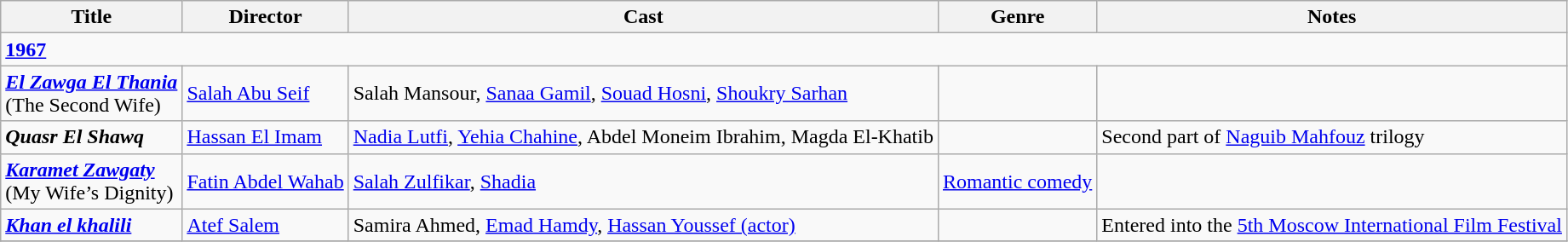<table class="wikitable">
<tr>
<th>Title</th>
<th>Director</th>
<th>Cast</th>
<th>Genre</th>
<th>Notes</th>
</tr>
<tr>
<td colspan="5" ><strong><a href='#'>1967</a></strong></td>
</tr>
<tr>
<td><strong><em><a href='#'>El Zawga El Thania</a></em></strong><br>(The Second Wife)</td>
<td><a href='#'>Salah Abu Seif</a></td>
<td>Salah Mansour, <a href='#'>Sanaa Gamil</a>, <a href='#'>Souad Hosni</a>, <a href='#'>Shoukry Sarhan</a></td>
<td></td>
<td></td>
</tr>
<tr>
<td><strong><em>Quasr El Shawq</em></strong></td>
<td><a href='#'>Hassan El Imam</a></td>
<td><a href='#'>Nadia Lutfi</a>, <a href='#'>Yehia Chahine</a>, Abdel Moneim Ibrahim, Magda El-Khatib</td>
<td></td>
<td>Second part of <a href='#'>Naguib Mahfouz</a> trilogy</td>
</tr>
<tr>
<td><strong><em><a href='#'>Karamet Zawgaty</a></em></strong><br>(My Wife’s Dignity)</td>
<td><a href='#'>Fatin Abdel Wahab</a></td>
<td><a href='#'>Salah Zulfikar</a>, <a href='#'>Shadia</a></td>
<td><a href='#'>Romantic comedy</a></td>
<td></td>
</tr>
<tr>
<td><strong><em><a href='#'>Khan el khalili</a></em></strong></td>
<td><a href='#'>Atef Salem</a></td>
<td>Samira Ahmed, <a href='#'>Emad Hamdy</a>, <a href='#'>Hassan Youssef (actor)</a></td>
<td></td>
<td>Entered into the <a href='#'>5th Moscow International Film Festival</a></td>
</tr>
<tr>
</tr>
</table>
